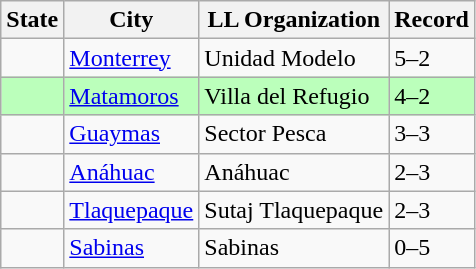<table class="wikitable">
<tr>
<th>State</th>
<th>City</th>
<th>LL Organization</th>
<th>Record</th>
</tr>
<tr>
<td><strong></strong></td>
<td><a href='#'>Monterrey</a></td>
<td>Unidad Modelo</td>
<td>5–2</td>
</tr>
<tr bgcolor="#bbffbb">
<td><strong></strong></td>
<td><a href='#'>Matamoros</a></td>
<td>Villa del Refugio</td>
<td>4–2</td>
</tr>
<tr>
<td><strong></strong></td>
<td><a href='#'>Guaymas</a></td>
<td>Sector Pesca</td>
<td>3–3</td>
</tr>
<tr>
<td><strong></strong></td>
<td><a href='#'>Anáhuac</a></td>
<td>Anáhuac</td>
<td>2–3</td>
</tr>
<tr>
<td><strong></strong></td>
<td><a href='#'>Tlaquepaque</a></td>
<td>Sutaj Tlaquepaque</td>
<td>2–3</td>
</tr>
<tr>
<td><strong></strong></td>
<td><a href='#'>Sabinas</a></td>
<td>Sabinas</td>
<td>0–5</td>
</tr>
</table>
